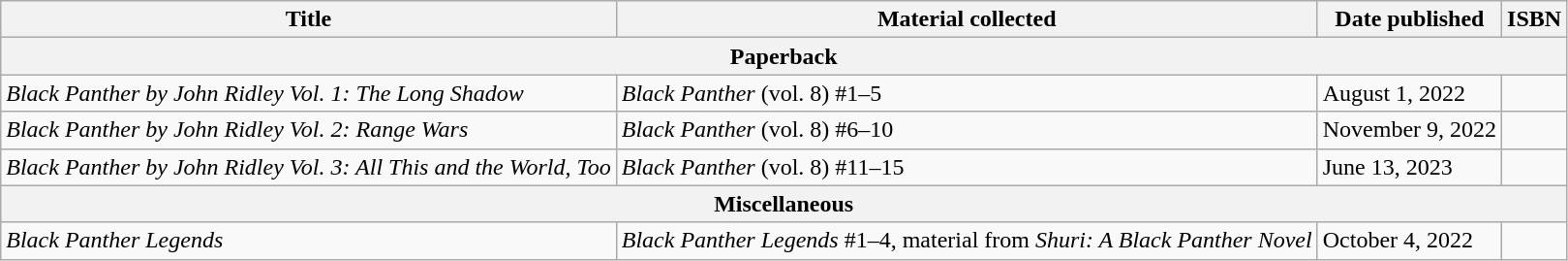<table class="wikitable">
<tr>
<th>Title</th>
<th>Material collected</th>
<th>Date published</th>
<th>ISBN</th>
</tr>
<tr>
<th colspan="4">Paperback</th>
</tr>
<tr>
<td><em>Black Panther by John Ridley Vol. 1: The Long Shadow</em></td>
<td><em>Black Panther</em> (vol. 8) #1–5</td>
<td>August 1, 2022</td>
<td></td>
</tr>
<tr>
<td><em>Black Panther by John Ridley Vol. 2: Range Wars</em></td>
<td><em>Black Panther</em> (vol. 8) #6–10</td>
<td>November 9, 2022</td>
<td></td>
</tr>
<tr>
<td><em>Black Panther by John Ridley Vol. 3: All This and the World, Too</em></td>
<td><em>Black Panther</em> (vol. 8) #11–15</td>
<td>June 13, 2023</td>
<td></td>
</tr>
<tr>
<th colspan="4">Miscellaneous</th>
</tr>
<tr>
<td><em>Black Panther Legends</em></td>
<td><em>Black Panther Legends</em> #1–4, material from <em>Shuri: A Black Panther Novel</em></td>
<td>October 4, 2022</td>
<td></td>
</tr>
</table>
